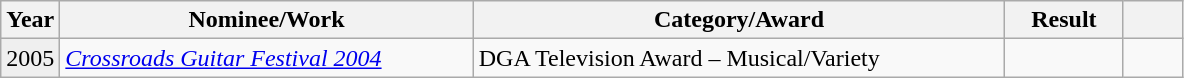<table class="wikitable">
<tr>
<th width=5%>Year</th>
<th width=35%>Nominee/Work</th>
<th width=45%>Category/Award</th>
<th width=10%>Result</th>
<th width=5%></th>
</tr>
<tr>
<td bgcolor="#efefef">2005</td>
<td><em><a href='#'>Crossroads Guitar Festival 2004</a></em></td>
<td>DGA Television Award – Musical/Variety</td>
<td></td>
<td style="text-align:center;"></td>
</tr>
</table>
